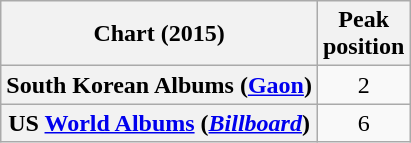<table class="wikitable plainrowheaders" style="text-align:center">
<tr>
<th scope="col">Chart (2015)</th>
<th scope="col">Peak<br>position</th>
</tr>
<tr>
<th scope="row">South Korean Albums (<a href='#'>Gaon</a>)</th>
<td>2</td>
</tr>
<tr>
<th scope="row">US <a href='#'>World Albums</a> (<em><a href='#'>Billboard</a></em>)</th>
<td>6</td>
</tr>
</table>
